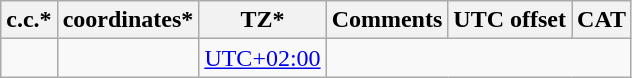<table class="wikitable sortable">
<tr>
<th>c.c.*</th>
<th>coordinates*</th>
<th>TZ*</th>
<th>Comments</th>
<th>UTC offset</th>
<th>CAT</th>
</tr>
<tr --->
<td></td>
<td></td>
<td><a href='#'>UTC+02:00</a></td>
</tr>
</table>
